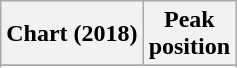<table class="wikitable sortable plainrowheaders" style="text-align:center">
<tr>
<th scope="col">Chart (2018)</th>
<th scope="col">Peak<br> position</th>
</tr>
<tr>
</tr>
<tr>
</tr>
<tr>
</tr>
<tr>
</tr>
<tr>
</tr>
<tr>
</tr>
<tr>
</tr>
<tr>
</tr>
<tr>
</tr>
<tr>
</tr>
<tr>
</tr>
</table>
